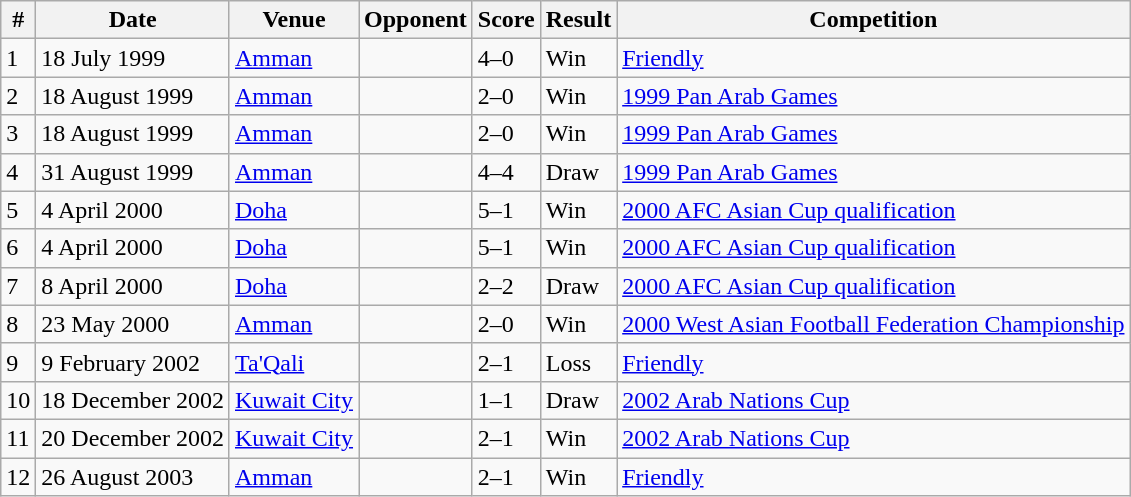<table class="wikitable">
<tr>
<th>#</th>
<th>Date</th>
<th>Venue</th>
<th>Opponent</th>
<th>Score</th>
<th>Result</th>
<th>Competition</th>
</tr>
<tr>
<td>1</td>
<td>18 July 1999</td>
<td><a href='#'>Amman</a></td>
<td></td>
<td>4–0</td>
<td>Win</td>
<td><a href='#'>Friendly</a></td>
</tr>
<tr>
<td>2</td>
<td>18 August 1999</td>
<td><a href='#'>Amman</a></td>
<td></td>
<td>2–0</td>
<td>Win</td>
<td><a href='#'>1999 Pan Arab Games</a></td>
</tr>
<tr>
<td>3</td>
<td>18 August 1999</td>
<td><a href='#'>Amman</a></td>
<td></td>
<td>2–0</td>
<td>Win</td>
<td><a href='#'>1999 Pan Arab Games</a></td>
</tr>
<tr>
<td>4</td>
<td>31 August 1999</td>
<td><a href='#'>Amman</a></td>
<td></td>
<td>4–4</td>
<td>Draw</td>
<td><a href='#'>1999 Pan Arab Games</a></td>
</tr>
<tr>
<td>5</td>
<td>4 April 2000</td>
<td><a href='#'>Doha</a></td>
<td></td>
<td>5–1</td>
<td>Win</td>
<td><a href='#'>2000 AFC Asian Cup qualification</a></td>
</tr>
<tr>
<td>6</td>
<td>4 April 2000</td>
<td><a href='#'>Doha</a></td>
<td></td>
<td>5–1</td>
<td>Win</td>
<td><a href='#'>2000 AFC Asian Cup qualification</a></td>
</tr>
<tr>
<td>7</td>
<td>8 April 2000</td>
<td><a href='#'>Doha</a></td>
<td></td>
<td>2–2</td>
<td>Draw</td>
<td><a href='#'>2000 AFC Asian Cup qualification</a></td>
</tr>
<tr>
<td>8</td>
<td>23 May 2000</td>
<td><a href='#'>Amman</a></td>
<td></td>
<td>2–0</td>
<td>Win</td>
<td><a href='#'>2000 West Asian Football Federation Championship</a></td>
</tr>
<tr>
<td>9</td>
<td>9 February 2002</td>
<td><a href='#'>Ta'Qali</a></td>
<td></td>
<td>2–1</td>
<td>Loss</td>
<td><a href='#'>Friendly</a></td>
</tr>
<tr>
<td>10</td>
<td>18 December 2002</td>
<td><a href='#'>Kuwait City</a></td>
<td></td>
<td>1–1</td>
<td>Draw</td>
<td><a href='#'>2002 Arab Nations Cup</a></td>
</tr>
<tr>
<td>11</td>
<td>20 December 2002</td>
<td><a href='#'>Kuwait City</a></td>
<td></td>
<td>2–1</td>
<td>Win</td>
<td><a href='#'>2002 Arab Nations Cup</a></td>
</tr>
<tr>
<td>12</td>
<td>26 August 2003</td>
<td><a href='#'>Amman</a></td>
<td></td>
<td>2–1</td>
<td>Win</td>
<td><a href='#'>Friendly</a></td>
</tr>
</table>
